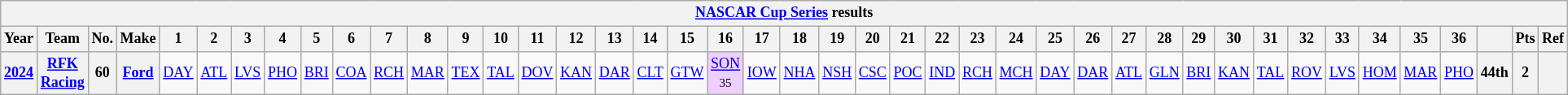<table class="wikitable" style="text-align:center; font-size:75%">
<tr>
<th colspan=43><a href='#'>NASCAR Cup Series</a> results</th>
</tr>
<tr>
<th>Year</th>
<th>Team</th>
<th>No.</th>
<th>Make</th>
<th>1</th>
<th>2</th>
<th>3</th>
<th>4</th>
<th>5</th>
<th>6</th>
<th>7</th>
<th>8</th>
<th>9</th>
<th>10</th>
<th>11</th>
<th>12</th>
<th>13</th>
<th>14</th>
<th>15</th>
<th>16</th>
<th>17</th>
<th>18</th>
<th>19</th>
<th>20</th>
<th>21</th>
<th>22</th>
<th>23</th>
<th>24</th>
<th>25</th>
<th>26</th>
<th>27</th>
<th>28</th>
<th>29</th>
<th>30</th>
<th>31</th>
<th>32</th>
<th>33</th>
<th>34</th>
<th>35</th>
<th>36</th>
<th></th>
<th>Pts</th>
<th>Ref</th>
</tr>
<tr>
<th><a href='#'>2024</a></th>
<th><a href='#'>RFK Racing</a></th>
<th>60</th>
<th><a href='#'>Ford</a></th>
<td><a href='#'>DAY</a></td>
<td><a href='#'>ATL</a></td>
<td><a href='#'>LVS</a></td>
<td><a href='#'>PHO</a></td>
<td><a href='#'>BRI</a></td>
<td><a href='#'>COA</a></td>
<td><a href='#'>RCH</a></td>
<td><a href='#'>MAR</a></td>
<td><a href='#'>TEX</a></td>
<td><a href='#'>TAL</a></td>
<td><a href='#'>DOV</a></td>
<td><a href='#'>KAN</a></td>
<td><a href='#'>DAR</a></td>
<td><a href='#'>CLT</a></td>
<td><a href='#'>GTW</a></td>
<td style="background:#EFCFFF;"><a href='#'>SON</a><br><small>35</small></td>
<td><a href='#'>IOW</a></td>
<td><a href='#'>NHA</a></td>
<td><a href='#'>NSH</a></td>
<td><a href='#'>CSC</a></td>
<td><a href='#'>POC</a></td>
<td><a href='#'>IND</a></td>
<td><a href='#'>RCH</a></td>
<td><a href='#'>MCH</a></td>
<td><a href='#'>DAY</a></td>
<td><a href='#'>DAR</a></td>
<td><a href='#'>ATL</a></td>
<td><a href='#'>GLN</a></td>
<td><a href='#'>BRI</a></td>
<td><a href='#'>KAN</a></td>
<td><a href='#'>TAL</a></td>
<td><a href='#'>ROV</a></td>
<td><a href='#'>LVS</a></td>
<td><a href='#'>HOM</a></td>
<td><a href='#'>MAR</a></td>
<td><a href='#'>PHO</a></td>
<th>44th</th>
<th>2</th>
<th></th>
</tr>
</table>
